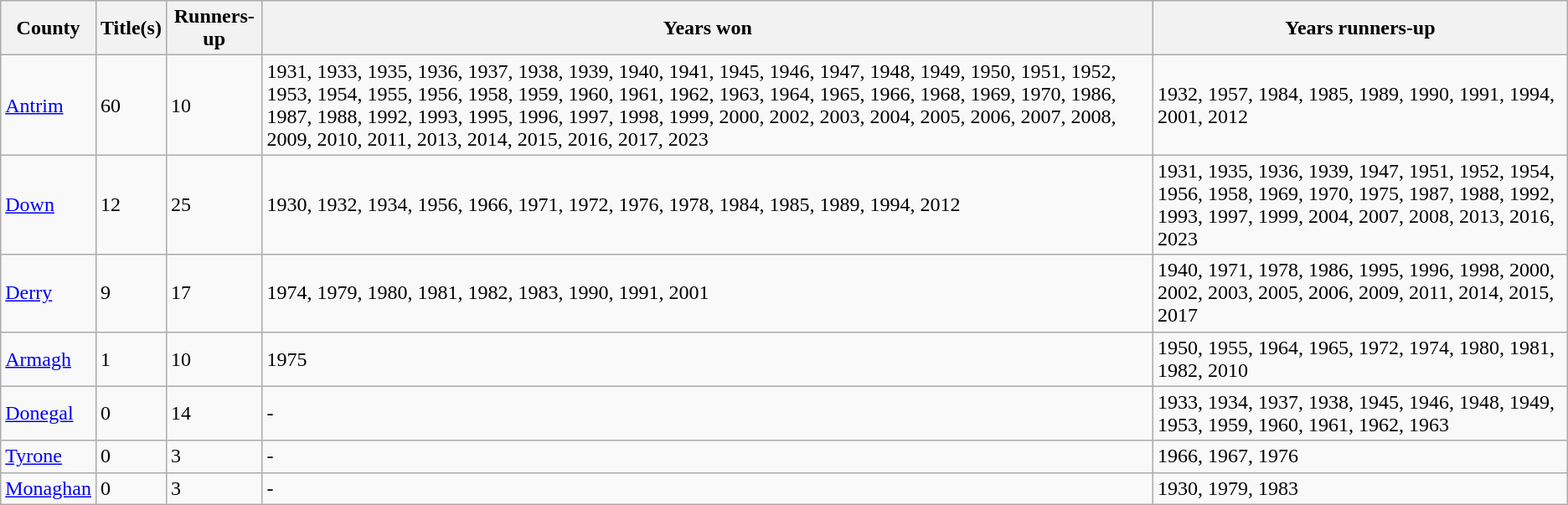<table class="wikitable">
<tr>
<th>County</th>
<th>Title(s)</th>
<th>Runners-up</th>
<th>Years won</th>
<th>Years runners-up</th>
</tr>
<tr>
<td><a href='#'>Antrim</a></td>
<td>60</td>
<td>10</td>
<td>1931, 1933, 1935, 1936, 1937, 1938, 1939, 1940, 1941, 1945, 1946, 1947, 1948, 1949, 1950, 1951, 1952, 1953, 1954, 1955, 1956, 1958, 1959, 1960, 1961, 1962, 1963, 1964, 1965, 1966, 1968, 1969, 1970, 1986, 1987, 1988, 1992, 1993, 1995, 1996, 1997, 1998, 1999, 2000, 2002, 2003, 2004, 2005, 2006, 2007, 2008, 2009, 2010, 2011, 2013, 2014, 2015, 2016, 2017, 2023</td>
<td>1932, 1957, 1984, 1985, 1989, 1990, 1991, 1994, 2001, 2012</td>
</tr>
<tr>
<td><a href='#'>Down</a></td>
<td>12</td>
<td>25</td>
<td>1930, 1932, 1934, 1956, 1966, 1971, 1972, 1976, 1978, 1984, 1985, 1989, 1994, 2012</td>
<td>1931, 1935, 1936, 1939, 1947, 1951, 1952, 1954, 1956, 1958, 1969, 1970, 1975, 1987, 1988, 1992, 1993, 1997, 1999, 2004, 2007, 2008, 2013, 2016, 2023</td>
</tr>
<tr>
<td><a href='#'>Derry</a></td>
<td>9</td>
<td>17</td>
<td>1974, 1979, 1980, 1981, 1982, 1983, 1990, 1991, 2001</td>
<td>1940, 1971, 1978, 1986, 1995, 1996, 1998, 2000, 2002, 2003, 2005, 2006, 2009, 2011, 2014, 2015, 2017</td>
</tr>
<tr>
<td><a href='#'>Armagh</a></td>
<td>1</td>
<td>10</td>
<td>1975</td>
<td>1950, 1955, 1964, 1965, 1972, 1974, 1980, 1981, 1982, 2010</td>
</tr>
<tr>
<td><a href='#'>Donegal</a></td>
<td>0</td>
<td>14</td>
<td>-</td>
<td>1933, 1934, 1937, 1938, 1945, 1946, 1948, 1949, 1953, 1959, 1960, 1961, 1962, 1963</td>
</tr>
<tr>
<td><a href='#'>Tyrone</a></td>
<td>0</td>
<td>3</td>
<td>-</td>
<td>1966, 1967, 1976</td>
</tr>
<tr>
<td><a href='#'>Monaghan</a></td>
<td>0</td>
<td>3</td>
<td>-</td>
<td>1930, 1979, 1983</td>
</tr>
</table>
